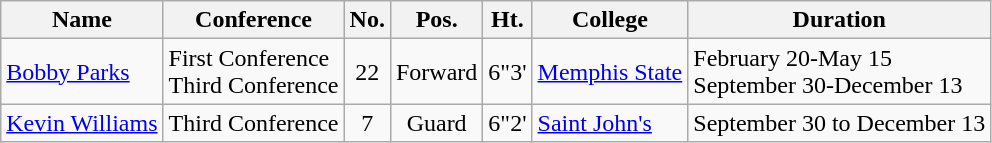<table class="wikitable" border="1">
<tr>
<th>Name</th>
<th>Conference</th>
<th>No.</th>
<th>Pos.</th>
<th>Ht.</th>
<th>College</th>
<th>Duration</th>
</tr>
<tr>
<td><a href='#'>Bobby Parks</a></td>
<td>First Conference <br> Third Conference</td>
<td align="center">22</td>
<td align="center">Forward</td>
<td align="center">6"3'</td>
<td><a href='#'>Memphis State</a></td>
<td>February 20-May 15 <br> September 30-December 13</td>
</tr>
<tr>
<td><a href='#'>Kevin Williams</a></td>
<td>Third Conference</td>
<td align="center">7</td>
<td align="center">Guard</td>
<td align="center">6"2'</td>
<td><a href='#'>Saint John's</a></td>
<td>September 30 to December 13</td>
</tr>
</table>
